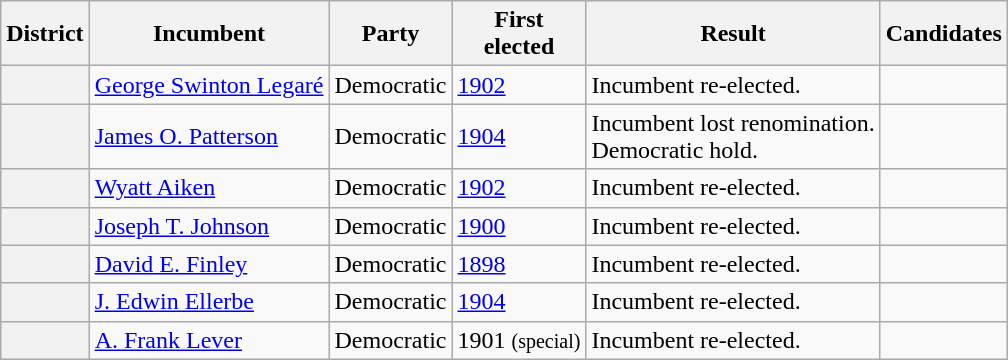<table class=wikitable>
<tr>
<th>District</th>
<th>Incumbent</th>
<th>Party</th>
<th>First<br>elected</th>
<th>Result</th>
<th>Candidates</th>
</tr>
<tr>
<th></th>
<td><a href='#'>George Swinton Legaré</a></td>
<td>Democratic</td>
<td><a href='#'>1902</a></td>
<td>Incumbent re-elected.</td>
<td nowrap></td>
</tr>
<tr>
<th></th>
<td><a href='#'>James O. Patterson</a></td>
<td>Democratic</td>
<td><a href='#'>1904</a></td>
<td>Incumbent lost renomination.<br>Democratic hold.</td>
<td nowrap></td>
</tr>
<tr>
<th></th>
<td><a href='#'>Wyatt Aiken</a></td>
<td>Democratic</td>
<td><a href='#'>1902</a></td>
<td>Incumbent re-elected.</td>
<td nowrap></td>
</tr>
<tr>
<th></th>
<td><a href='#'>Joseph T. Johnson</a></td>
<td>Democratic</td>
<td><a href='#'>1900</a></td>
<td>Incumbent re-elected.</td>
<td nowrap></td>
</tr>
<tr>
<th></th>
<td><a href='#'>David E. Finley</a></td>
<td>Democratic</td>
<td><a href='#'>1898</a></td>
<td>Incumbent re-elected.</td>
<td nowrap></td>
</tr>
<tr>
<th></th>
<td><a href='#'>J. Edwin Ellerbe</a></td>
<td>Democratic</td>
<td><a href='#'>1904</a></td>
<td>Incumbent re-elected.</td>
<td nowrap></td>
</tr>
<tr>
<th></th>
<td><a href='#'>A. Frank Lever</a></td>
<td>Democratic</td>
<td>1901 <small>(special)</small></td>
<td>Incumbent re-elected.</td>
<td nowrap></td>
</tr>
</table>
